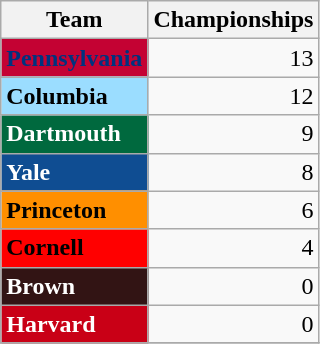<table class="wikitable">
<tr>
<th><strong>Team</strong></th>
<th><strong>Championships</strong></th>
</tr>
<tr>
<td style="background: #C40233; color: #00337F"><strong>Pennsylvania</strong></td>
<td style="text-align: right">13</td>
</tr>
<tr>
<td style="background: #9BDDFF"><strong>Columbia</strong></td>
<td style="text-align: right">12</td>
</tr>
<tr>
<td style="background: #00693E; color: white"><strong>Dartmouth</strong></td>
<td style="text-align: right">9</td>
</tr>
<tr>
<td style="background: #0F4D92; color: white"><strong>Yale</strong></td>
<td style="text-align: right">8</td>
</tr>
<tr>
<td style="background: #FF8F00"><strong>Princeton</strong></td>
<td style="text-align: right">6</td>
</tr>
<tr>
<td style="background: red"><strong>Cornell</strong></td>
<td style="text-align: right">4</td>
</tr>
<tr>
<td style="background: #321414; color: white"><strong>Brown</strong></td>
<td style="text-align: right">0</td>
</tr>
<tr>
<td style="background: #C90016; color: white"><strong>Harvard</strong></td>
<td style="text-align: right">0</td>
</tr>
<tr>
</tr>
</table>
